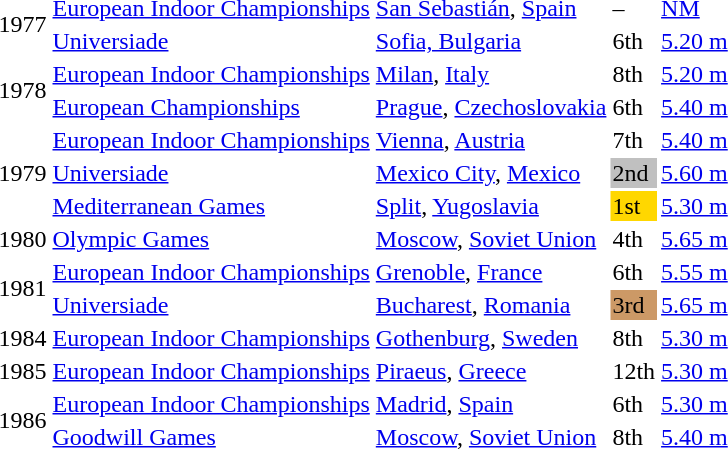<table>
<tr>
<td rowspan=2>1977</td>
<td><a href='#'>European Indoor Championships</a></td>
<td><a href='#'>San Sebastián</a>, <a href='#'>Spain</a></td>
<td>–</td>
<td><a href='#'>NM</a></td>
</tr>
<tr>
<td><a href='#'>Universiade</a></td>
<td><a href='#'>Sofia, Bulgaria</a></td>
<td>6th</td>
<td><a href='#'>5.20 m</a></td>
</tr>
<tr>
<td rowspan=2>1978</td>
<td><a href='#'>European Indoor Championships</a></td>
<td><a href='#'>Milan</a>, <a href='#'>Italy</a></td>
<td>8th</td>
<td><a href='#'>5.20 m</a></td>
</tr>
<tr>
<td><a href='#'>European Championships</a></td>
<td><a href='#'>Prague</a>, <a href='#'>Czechoslovakia</a></td>
<td>6th</td>
<td><a href='#'>5.40 m</a></td>
</tr>
<tr>
<td rowspan=3>1979</td>
<td><a href='#'>European Indoor Championships</a></td>
<td><a href='#'>Vienna</a>, <a href='#'>Austria</a></td>
<td>7th</td>
<td><a href='#'>5.40 m</a></td>
</tr>
<tr>
<td><a href='#'>Universiade</a></td>
<td><a href='#'>Mexico City</a>, <a href='#'>Mexico</a></td>
<td bgcolor=silver>2nd</td>
<td><a href='#'>5.60 m</a></td>
</tr>
<tr>
<td><a href='#'>Mediterranean Games</a></td>
<td><a href='#'>Split</a>, <a href='#'>Yugoslavia</a></td>
<td bgcolor="gold">1st</td>
<td><a href='#'>5.30 m</a></td>
</tr>
<tr>
<td>1980</td>
<td><a href='#'>Olympic Games</a></td>
<td><a href='#'>Moscow</a>, <a href='#'>Soviet Union</a></td>
<td>4th</td>
<td><a href='#'>5.65 m</a></td>
</tr>
<tr>
<td rowspan=2>1981</td>
<td><a href='#'>European Indoor Championships</a></td>
<td><a href='#'>Grenoble</a>, <a href='#'>France</a></td>
<td>6th</td>
<td><a href='#'>5.55 m</a></td>
</tr>
<tr>
<td><a href='#'>Universiade</a></td>
<td><a href='#'>Bucharest</a>, <a href='#'>Romania</a></td>
<td bgcolor=cc9966>3rd</td>
<td><a href='#'>5.65 m</a></td>
</tr>
<tr>
<td>1984</td>
<td><a href='#'>European Indoor Championships</a></td>
<td><a href='#'>Gothenburg</a>, <a href='#'>Sweden</a></td>
<td>8th</td>
<td><a href='#'>5.30 m</a></td>
</tr>
<tr>
<td>1985</td>
<td><a href='#'>European Indoor Championships</a></td>
<td><a href='#'>Piraeus</a>, <a href='#'>Greece</a></td>
<td>12th</td>
<td><a href='#'>5.30 m</a></td>
</tr>
<tr>
<td rowspan=2>1986</td>
<td><a href='#'>European Indoor Championships</a></td>
<td><a href='#'>Madrid</a>, <a href='#'>Spain</a></td>
<td>6th</td>
<td><a href='#'>5.30 m</a></td>
</tr>
<tr>
<td><a href='#'>Goodwill Games</a></td>
<td><a href='#'>Moscow</a>, <a href='#'>Soviet Union</a></td>
<td>8th</td>
<td><a href='#'>5.40 m</a></td>
</tr>
</table>
